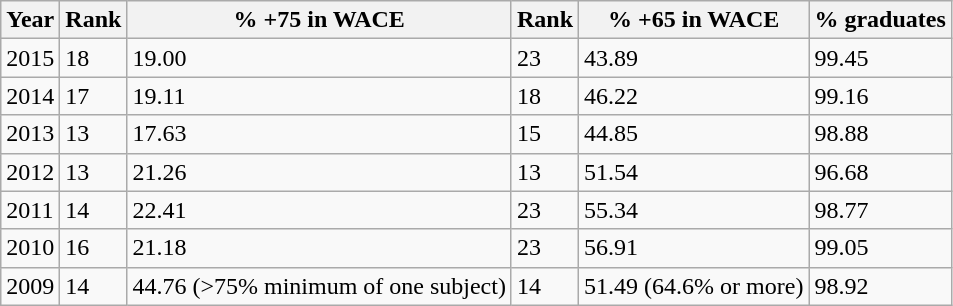<table class="wikitable sortable">
<tr>
<th>Year</th>
<th>Rank</th>
<th>% +75 in WACE</th>
<th>Rank</th>
<th>% +65 in WACE</th>
<th>% graduates</th>
</tr>
<tr>
<td>2015</td>
<td>18</td>
<td>19.00</td>
<td>23</td>
<td>43.89</td>
<td>99.45</td>
</tr>
<tr>
<td>2014</td>
<td>17</td>
<td>19.11</td>
<td>18</td>
<td>46.22</td>
<td>99.16</td>
</tr>
<tr>
<td>2013</td>
<td>13</td>
<td>17.63</td>
<td>15</td>
<td>44.85</td>
<td>98.88</td>
</tr>
<tr>
<td>2012</td>
<td>13</td>
<td>21.26</td>
<td>13</td>
<td>51.54</td>
<td>96.68</td>
</tr>
<tr>
<td>2011</td>
<td>14</td>
<td>22.41</td>
<td>23</td>
<td>55.34</td>
<td>98.77</td>
</tr>
<tr>
<td>2010</td>
<td>16</td>
<td>21.18</td>
<td>23</td>
<td>56.91</td>
<td>99.05</td>
</tr>
<tr>
<td>2009</td>
<td>14</td>
<td>44.76 (>75% minimum of one subject)</td>
<td>14</td>
<td>51.49 (64.6% or more)</td>
<td>98.92</td>
</tr>
</table>
